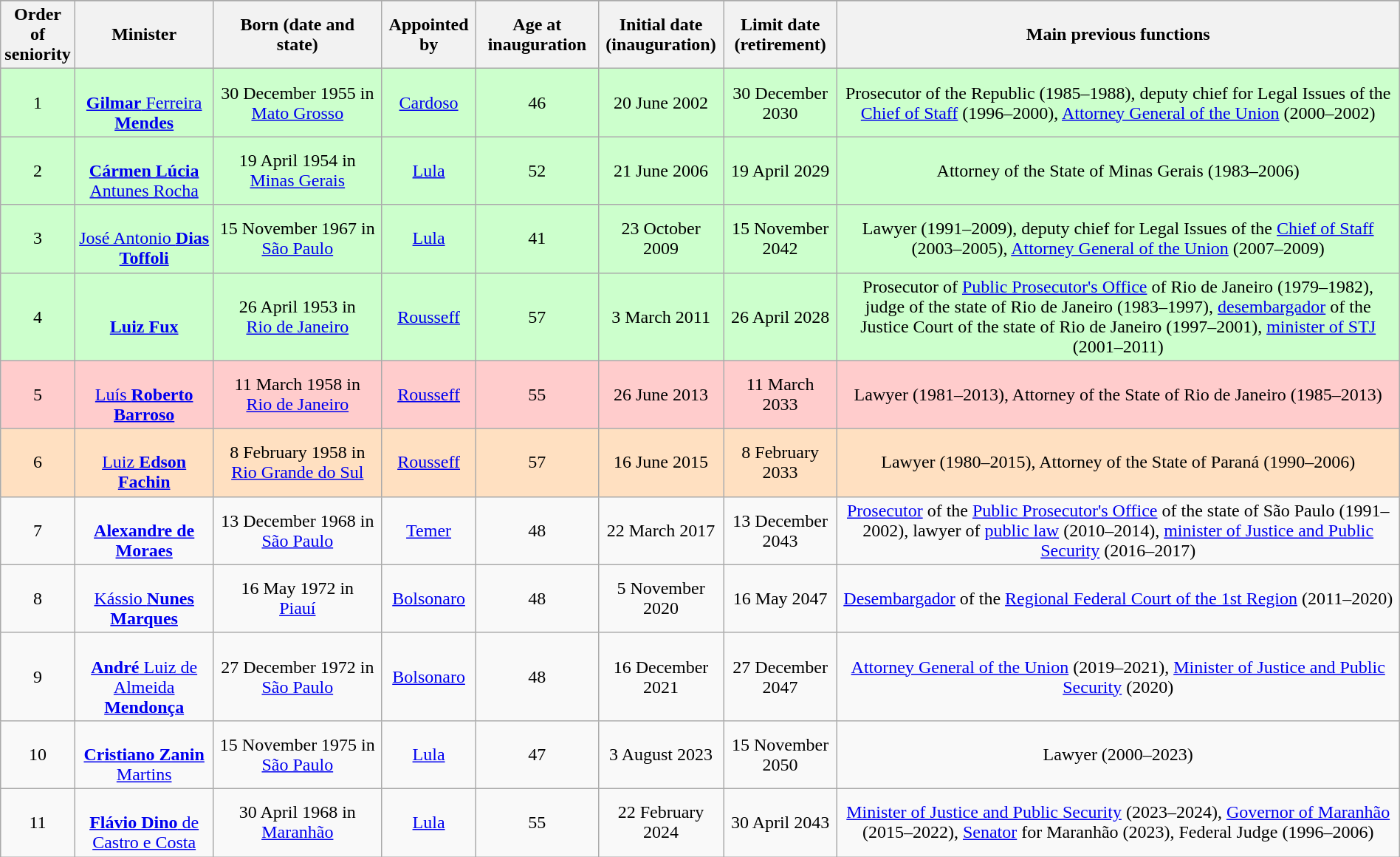<table class="wikitable sortable" style="text-align:center; margin:auto; width:100%;">
<tr>
</tr>
<tr>
<th>Order of<br>seniority</th>
<th>Minister</th>
<th style="width: 12%">Born (date and state)</th>
<th>Appointed by</th>
<th>Age at inauguration</th>
<th>Initial date<br>(inauguration)</th>
<th>Limit date<br>(retirement)</th>
<th>Main previous functions</th>
</tr>
<tr style="background:#cfc;">
<td>1</td>
<td><br><a href='#'><strong>Gilmar</strong> Ferreira <strong>Mendes</strong></a></td>
<td>30 December 1955 in<br><a href='#'>Mato Grosso</a></td>
<td><a href='#'>Cardoso</a></td>
<td>46</td>
<td>20 June 2002</td>
<td>30 December 2030</td>
<td>Prosecutor of the Republic (1985–1988), deputy chief for Legal Issues of the <a href='#'>Chief of Staff</a> (1996–2000), <a href='#'>Attorney General of the Union</a> (2000–2002)</td>
</tr>
<tr style="background:#cfc;">
<td>2</td>
<td><br><a href='#'><strong>Cármen Lúcia</strong> Antunes Rocha</a></td>
<td>19 April 1954 in<br><a href='#'>Minas Gerais</a></td>
<td><a href='#'>Lula</a></td>
<td>52</td>
<td>21 June 2006</td>
<td>19 April 2029</td>
<td>Attorney of the State of Minas Gerais (1983–2006)</td>
</tr>
<tr style="background:#cfc;">
<td>3</td>
<td><br><a href='#'>José Antonio <strong>Dias Toffoli</strong></a></td>
<td>15 November 1967 in<br><a href='#'>São Paulo</a></td>
<td><a href='#'>Lula</a></td>
<td>41</td>
<td>23 October 2009</td>
<td>15 November 2042</td>
<td>Lawyer (1991–2009), deputy chief for Legal Issues of the <a href='#'>Chief of Staff</a> (2003–2005), <a href='#'>Attorney General of the Union</a> (2007–2009)</td>
</tr>
<tr style="background:#cfc;">
<td>4</td>
<td><br><strong><a href='#'>Luiz Fux</a></strong></td>
<td>26 April 1953 in<br><a href='#'>Rio de Janeiro</a></td>
<td><a href='#'>Rousseff</a></td>
<td>57</td>
<td>3 March 2011</td>
<td>26 April 2028</td>
<td>Prosecutor of <a href='#'>Public Prosecutor's Office</a> of Rio de Janeiro (1979–1982), judge of the state of Rio de Janeiro (1983–1997), <a href='#'>desembargador</a> of the Justice Court of the state of Rio de Janeiro (1997–2001), <a href='#'>minister of STJ</a> (2001–2011)</td>
</tr>
<tr style="background:#fcc;">
<td>5</td>
<td><br><a href='#'>Luís <strong>Roberto Barroso</strong></a></td>
<td>11 March 1958 in<br><a href='#'>Rio de Janeiro</a></td>
<td><a href='#'>Rousseff</a></td>
<td>55</td>
<td>26 June 2013</td>
<td>11 March 2033</td>
<td>Lawyer (1981–2013), Attorney of the State of Rio de Janeiro (1985–2013)</td>
</tr>
<tr style="background:#ffe0c1;">
<td>6</td>
<td><br><a href='#'>Luiz <strong>Edson Fachin</strong></a></td>
<td>8 February 1958 in<br><a href='#'>Rio Grande do Sul</a></td>
<td><a href='#'>Rousseff</a></td>
<td>57</td>
<td>16 June 2015</td>
<td>8 February 2033</td>
<td>Lawyer (1980–2015), Attorney of the State of Paraná (1990–2006)</td>
</tr>
<tr>
<td>7</td>
<td><br><strong><a href='#'>Alexandre de Moraes</a></strong></td>
<td>13 December 1968 in<br><a href='#'>São Paulo</a></td>
<td><a href='#'>Temer</a></td>
<td>48</td>
<td>22 March 2017</td>
<td>13 December 2043</td>
<td><a href='#'>Prosecutor</a> of the <a href='#'>Public Prosecutor's Office</a> of the state of São Paulo (1991–2002), lawyer of <a href='#'>public law</a> (2010–2014), <a href='#'>minister of Justice and Public Security</a> (2016–2017)</td>
</tr>
<tr>
<td>8</td>
<td><br><a href='#'>Kássio <strong>Nunes Marques</strong></a></td>
<td>16 May 1972 in<br><a href='#'>Piauí</a></td>
<td><a href='#'>Bolsonaro</a></td>
<td>48</td>
<td>5 November 2020</td>
<td>16 May 2047</td>
<td><a href='#'>Desembargador</a> of the <a href='#'>Regional Federal Court of the 1st Region</a> (2011–2020)</td>
</tr>
<tr>
<td>9</td>
<td><br><a href='#'><strong>André</strong> Luiz de Almeida <strong>Mendonça</strong></a></td>
<td>27 December 1972 in<br><a href='#'>São Paulo</a></td>
<td><a href='#'>Bolsonaro</a></td>
<td>48</td>
<td>16 December 2021</td>
<td>27 December 2047</td>
<td><a href='#'>Attorney General of the Union</a> (2019–2021), <a href='#'>Minister of Justice and Public Security</a> (2020)</td>
</tr>
<tr>
<td>10</td>
<td><br><a href='#'><strong>Cristiano Zanin</strong> Martins</a></td>
<td>15 November 1975 in<br><a href='#'>São Paulo</a></td>
<td><a href='#'>Lula</a></td>
<td>47</td>
<td>3 August 2023</td>
<td>15 November 2050</td>
<td>Lawyer (2000–2023)</td>
</tr>
<tr>
<td>11</td>
<td><br><a href='#'><strong>Flávio Dino</strong> de Castro e Costa</a></td>
<td>30 April 1968 in<br><a href='#'>Maranhão</a></td>
<td><a href='#'>Lula</a></td>
<td>55</td>
<td>22 February 2024</td>
<td>30 April 2043</td>
<td><a href='#'>Minister of Justice and Public Security</a> (2023–2024), <a href='#'>Governor of Maranhão</a> (2015–2022), <a href='#'>Senator</a> for Maranhão (2023), Federal Judge (1996–2006)</td>
</tr>
</table>
